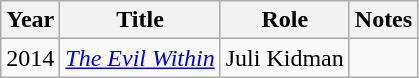<table class="wikitable sortable">
<tr>
<th>Year</th>
<th>Title</th>
<th>Role</th>
<th class="unsortable">Notes</th>
</tr>
<tr>
<td>2014</td>
<td><em><a href='#'>The Evil Within</a></em></td>
<td>Juli Kidman</td>
<td></td>
</tr>
</table>
